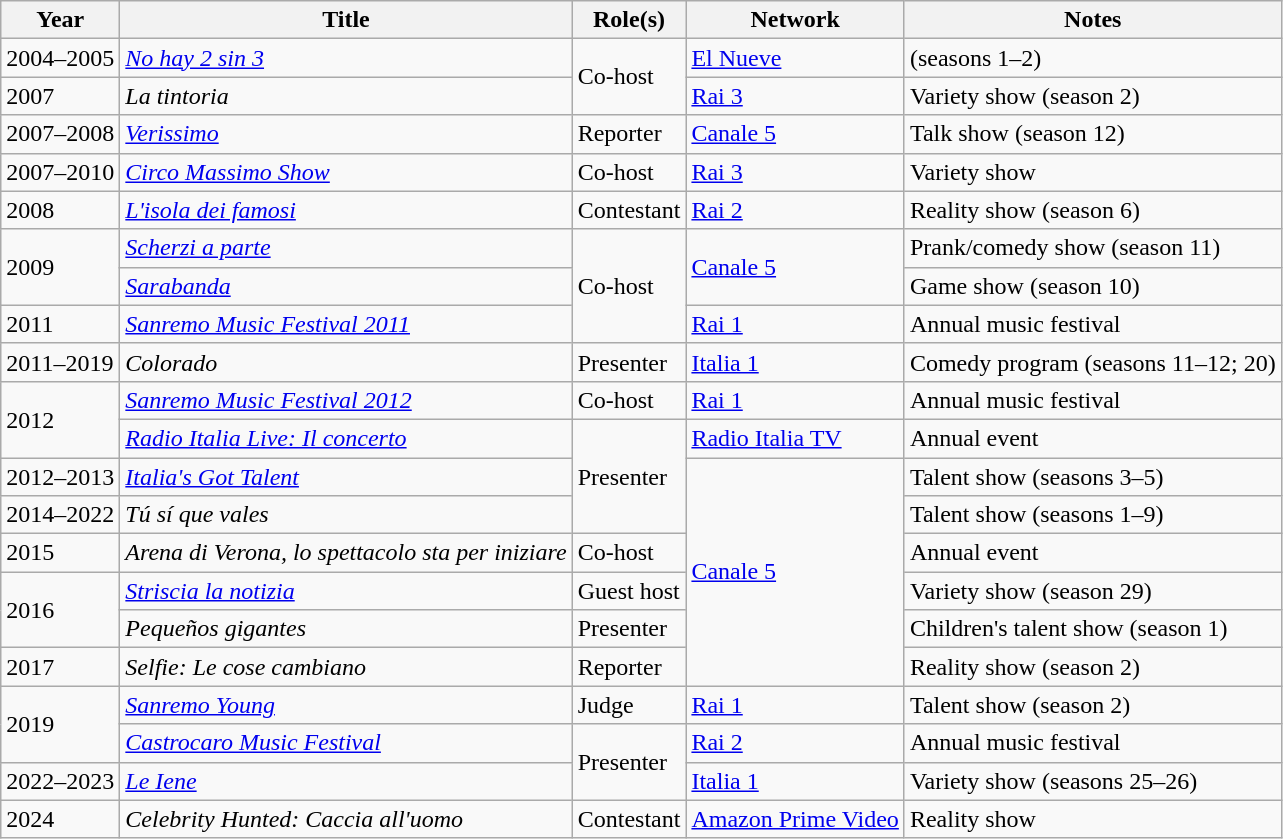<table class="wikitable plainrowheaders sortable">
<tr>
<th scope="col">Year</th>
<th scope="col">Title</th>
<th scope="col">Role(s)</th>
<th scope="col">Network</th>
<th scope="col" class="unsortable">Notes</th>
</tr>
<tr>
<td>2004–2005</td>
<td><em><a href='#'>No hay 2 sin 3</a></em></td>
<td rowspan="2">Co-host</td>
<td><a href='#'>El Nueve</a></td>
<td> (seasons 1–2)</td>
</tr>
<tr>
<td>2007</td>
<td><em>La tintoria</em></td>
<td><a href='#'>Rai 3</a></td>
<td>Variety show (season 2)</td>
</tr>
<tr>
<td>2007–2008</td>
<td><em><a href='#'>Verissimo</a></em></td>
<td>Reporter</td>
<td><a href='#'>Canale 5</a></td>
<td>Talk show (season 12)</td>
</tr>
<tr>
<td>2007–2010</td>
<td><em><a href='#'>Circo Massimo Show</a></em></td>
<td>Co-host</td>
<td><a href='#'>Rai 3</a></td>
<td>Variety show</td>
</tr>
<tr>
<td>2008</td>
<td><em><a href='#'>L'isola dei famosi</a></em></td>
<td>Contestant</td>
<td><a href='#'>Rai 2</a></td>
<td>Reality show (season 6)</td>
</tr>
<tr>
<td rowspan="2">2009</td>
<td><em><a href='#'>Scherzi a parte</a></em></td>
<td rowspan="3">Co-host</td>
<td rowspan="2"><a href='#'>Canale 5</a></td>
<td>Prank/comedy show (season 11)</td>
</tr>
<tr>
<td><em><a href='#'>Sarabanda</a></em></td>
<td>Game show (season 10)</td>
</tr>
<tr>
<td>2011</td>
<td><em><a href='#'>Sanremo Music Festival 2011</a></em></td>
<td><a href='#'>Rai 1</a></td>
<td>Annual music festival</td>
</tr>
<tr>
<td>2011–2019</td>
<td><em>Colorado</em></td>
<td>Presenter</td>
<td><a href='#'>Italia 1</a></td>
<td>Comedy program (seasons 11–12; 20)</td>
</tr>
<tr>
<td rowspan="2">2012</td>
<td><em><a href='#'>Sanremo Music Festival 2012</a></em></td>
<td>Co-host</td>
<td><a href='#'>Rai 1</a></td>
<td>Annual music festival</td>
</tr>
<tr>
<td><em><a href='#'>Radio Italia Live: Il concerto</a></em></td>
<td rowspan="3">Presenter</td>
<td><a href='#'>Radio Italia TV</a></td>
<td>Annual event</td>
</tr>
<tr>
<td>2012–2013</td>
<td><em><a href='#'>Italia's Got Talent</a></em></td>
<td rowspan="6"><a href='#'>Canale 5</a></td>
<td>Talent show (seasons 3–5)</td>
</tr>
<tr>
<td>2014–2022</td>
<td><em>Tú sí que vales</em></td>
<td>Talent show (seasons 1–9)</td>
</tr>
<tr>
<td>2015</td>
<td><em>Arena di Verona, lo spettacolo sta per iniziare</em></td>
<td>Co-host</td>
<td>Annual event</td>
</tr>
<tr>
<td rowspan="2">2016</td>
<td><em><a href='#'>Striscia la notizia</a></em></td>
<td>Guest host</td>
<td>Variety show (season 29)</td>
</tr>
<tr>
<td><em>Pequeños gigantes</em></td>
<td>Presenter</td>
<td>Children's talent show (season 1)</td>
</tr>
<tr>
<td>2017</td>
<td><em>Selfie: Le cose cambiano</em></td>
<td>Reporter</td>
<td>Reality show (season 2)</td>
</tr>
<tr>
<td rowspan="2">2019</td>
<td><em><a href='#'>Sanremo Young</a></em></td>
<td>Judge</td>
<td><a href='#'>Rai 1</a></td>
<td>Talent show (season 2)</td>
</tr>
<tr>
<td><em><a href='#'>Castrocaro Music Festival</a></em></td>
<td rowspan="2">Presenter</td>
<td><a href='#'>Rai 2</a></td>
<td>Annual music festival</td>
</tr>
<tr>
<td>2022–2023</td>
<td><em><a href='#'>Le Iene</a></em></td>
<td><a href='#'>Italia 1</a></td>
<td>Variety show (seasons 25–26)</td>
</tr>
<tr>
<td>2024</td>
<td><em>Celebrity Hunted: Caccia all'uomo</em></td>
<td>Contestant</td>
<td><a href='#'>Amazon Prime Video</a></td>
<td>Reality show</td>
</tr>
</table>
